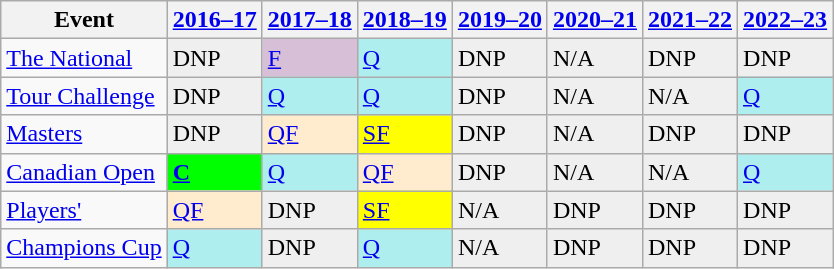<table class="wikitable" border="1">
<tr>
<th>Event</th>
<th><a href='#'>2016–17</a></th>
<th><a href='#'>2017–18</a></th>
<th><a href='#'>2018–19</a></th>
<th><a href='#'>2019–20</a></th>
<th><a href='#'>2020–21</a></th>
<th><a href='#'>2021–22</a></th>
<th><a href='#'>2022–23</a></th>
</tr>
<tr>
<td><a href='#'>The National</a></td>
<td style="background:#EFEFEF;">DNP</td>
<td style="background:thistle;"><a href='#'>F</a></td>
<td style="background:#afeeee;"><a href='#'>Q</a></td>
<td style="background:#EFEFEF;">DNP</td>
<td style="background:#EFEFEF;">N/A</td>
<td style="background:#EFEFEF;">DNP</td>
<td style="background:#EFEFEF;">DNP</td>
</tr>
<tr>
<td><a href='#'>Tour Challenge</a></td>
<td style="background:#EFEFEF;">DNP</td>
<td style="background:#afeeee;"><a href='#'>Q</a></td>
<td style="background:#afeeee;"><a href='#'>Q</a></td>
<td style="background:#EFEFEF;">DNP</td>
<td style="background:#EFEFEF;">N/A</td>
<td style="background:#EFEFEF;">N/A</td>
<td style="background:#afeeee;"><a href='#'>Q</a></td>
</tr>
<tr>
<td><a href='#'>Masters</a></td>
<td style="background:#EFEFEF;">DNP</td>
<td style="background:#ffebcd;"><a href='#'>QF</a></td>
<td style="background:yellow;"><a href='#'>SF</a></td>
<td style="background:#EFEFEF;">DNP</td>
<td style="background:#EFEFEF;">N/A</td>
<td style="background:#EFEFEF;">DNP</td>
<td style="background:#EFEFEF;">DNP</td>
</tr>
<tr>
<td><a href='#'>Canadian Open</a></td>
<td style="background:#0f0;"><strong><a href='#'>C</a></strong></td>
<td style="background:#afeeee;"><a href='#'>Q</a></td>
<td style="background:#ffebcd;"><a href='#'>QF</a></td>
<td style="background:#EFEFEF;">DNP</td>
<td style="background:#EFEFEF;">N/A</td>
<td style="background:#EFEFEF;">N/A</td>
<td style="background:#afeeee;"><a href='#'>Q</a></td>
</tr>
<tr>
<td><a href='#'>Players'</a></td>
<td style="background:#ffebcd;"><a href='#'>QF</a></td>
<td style="background:#EFEFEF;">DNP</td>
<td style="background:yellow;"><a href='#'>SF</a></td>
<td style="background:#EFEFEF;">N/A</td>
<td style="background:#EFEFEF;">DNP</td>
<td style="background:#EFEFEF;">DNP</td>
<td style="background:#EFEFEF;">DNP</td>
</tr>
<tr>
<td><a href='#'>Champions Cup</a></td>
<td style="background:#afeeee;"><a href='#'>Q</a></td>
<td style="background:#EFEFEF;">DNP</td>
<td style="background:#afeeee;"><a href='#'>Q</a></td>
<td style="background:#EFEFEF;">N/A</td>
<td style="background:#EFEFEF;">DNP</td>
<td style="background:#EFEFEF;">DNP</td>
<td style="background:#EFEFEF;">DNP</td>
</tr>
</table>
